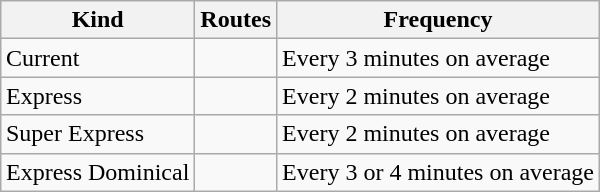<table class="wikitable" style="margin-left: auto; margin-right: auto; border: none;">
<tr>
<th>Kind</th>
<th>Routes</th>
<th>Frequency</th>
</tr>
<tr>
<td>Current</td>
<td></td>
<td>Every 3 minutes on average</td>
</tr>
<tr>
<td>Express</td>
<td>  </td>
<td>Every 2 minutes on average</td>
</tr>
<tr>
<td>Super Express</td>
<td></td>
<td>Every 2 minutes on average</td>
</tr>
<tr>
<td>Express Dominical</td>
<td> </td>
<td>Every 3 or 4 minutes on average</td>
</tr>
</table>
